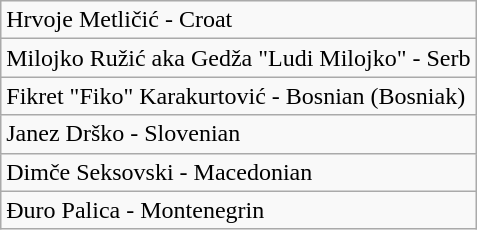<table class="wikitable">
<tr>
<td>Hrvoje Metličić - Croat</td>
</tr>
<tr>
<td>Milojko Ružić aka Gedža "Ludi Milojko" - Serb</td>
</tr>
<tr>
<td>Fikret "Fiko" Karakurtović - Bosnian (Bosniak)</td>
</tr>
<tr>
<td>Janez Drško - Slovenian</td>
</tr>
<tr>
<td>Dimče Seksovski - Macedonian</td>
</tr>
<tr>
<td>Đuro Palica - Montenegrin</td>
</tr>
</table>
